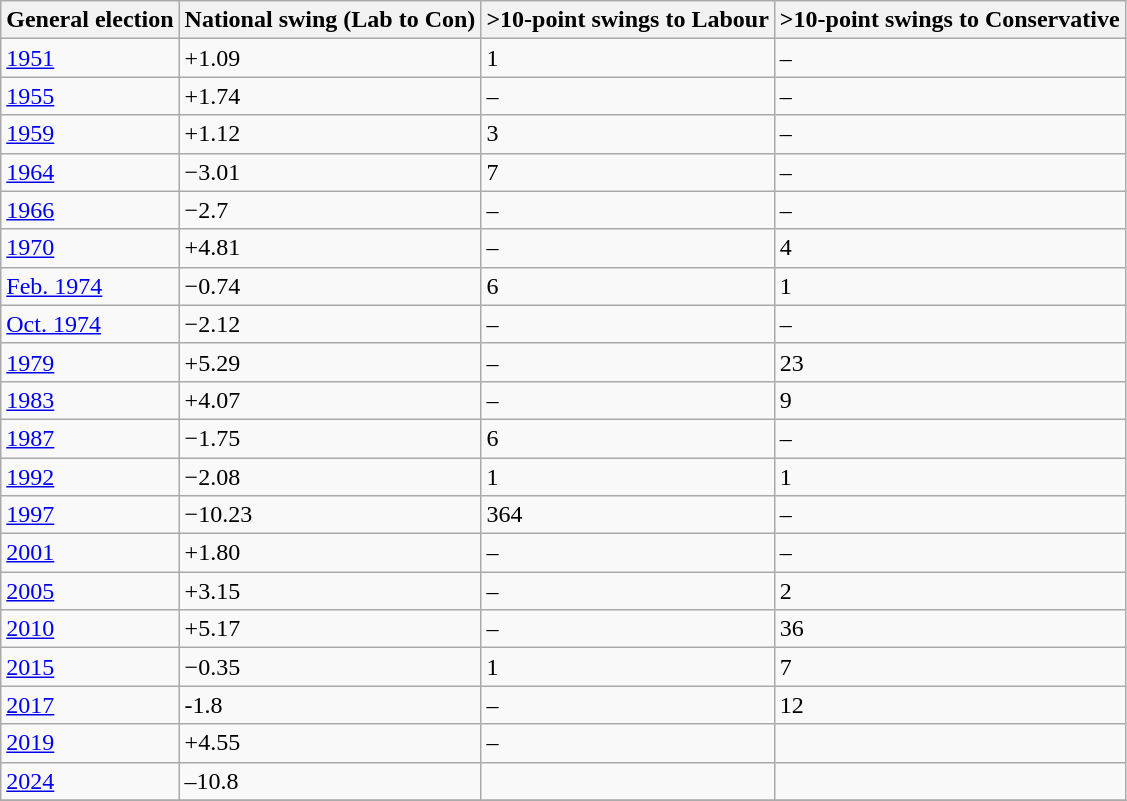<table class="wikitable">
<tr>
<th>General election</th>
<th>National swing (Lab to Con)</th>
<th>>10-point swings to Labour</th>
<th>>10-point swings to Conservative</th>
</tr>
<tr>
<td><a href='#'>1951</a></td>
<td>+1.09</td>
<td>1</td>
<td>–</td>
</tr>
<tr>
<td><a href='#'>1955</a></td>
<td>+1.74</td>
<td>–</td>
<td>–</td>
</tr>
<tr>
<td><a href='#'>1959</a></td>
<td>+1.12</td>
<td>3</td>
<td>–</td>
</tr>
<tr>
<td><a href='#'>1964</a></td>
<td>−3.01</td>
<td>7</td>
<td>–</td>
</tr>
<tr>
<td><a href='#'>1966</a></td>
<td>−2.7</td>
<td>–</td>
<td>–</td>
</tr>
<tr>
<td><a href='#'>1970</a></td>
<td>+4.81</td>
<td>–</td>
<td>4</td>
</tr>
<tr>
<td><a href='#'>Feb. 1974</a></td>
<td>−0.74</td>
<td>6</td>
<td>1</td>
</tr>
<tr>
<td><a href='#'>Oct. 1974</a></td>
<td>−2.12</td>
<td>–</td>
<td>–</td>
</tr>
<tr>
<td><a href='#'>1979</a></td>
<td>+5.29</td>
<td>–</td>
<td>23</td>
</tr>
<tr>
<td><a href='#'>1983</a></td>
<td>+4.07</td>
<td>–</td>
<td>9</td>
</tr>
<tr>
<td><a href='#'>1987</a></td>
<td>−1.75</td>
<td>6</td>
<td>–</td>
</tr>
<tr>
<td><a href='#'>1992</a></td>
<td>−2.08</td>
<td>1</td>
<td>1</td>
</tr>
<tr>
<td><a href='#'>1997</a></td>
<td>−10.23</td>
<td>364</td>
<td>–</td>
</tr>
<tr>
<td><a href='#'>2001</a></td>
<td>+1.80</td>
<td>–</td>
<td>–</td>
</tr>
<tr>
<td><a href='#'>2005</a></td>
<td>+3.15</td>
<td>–</td>
<td>2</td>
</tr>
<tr>
<td><a href='#'>2010</a></td>
<td>+5.17</td>
<td>–</td>
<td>36</td>
</tr>
<tr>
<td><a href='#'>2015</a></td>
<td>−0.35</td>
<td>1</td>
<td>7</td>
</tr>
<tr>
<td><a href='#'>2017</a></td>
<td>-1.8</td>
<td>–</td>
<td>12</td>
</tr>
<tr>
<td><a href='#'>2019</a></td>
<td>+4.55</td>
<td>–</td>
<td></td>
</tr>
<tr>
<td><a href='#'>2024</a></td>
<td>–10.8</td>
<td></td>
<td></td>
</tr>
<tr>
</tr>
</table>
